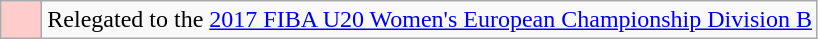<table class="wikitable">
<tr>
<td style="background: #ffcccc; width:20px;"></td>
<td>Relegated to the <a href='#'>2017 FIBA U20 Women's European Championship Division B</a></td>
</tr>
</table>
